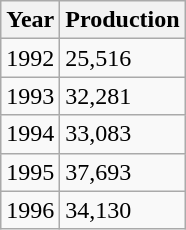<table class="wikitable">
<tr>
<th>Year</th>
<th>Production</th>
</tr>
<tr>
<td>1992</td>
<td>25,516</td>
</tr>
<tr>
<td>1993</td>
<td>32,281</td>
</tr>
<tr>
<td>1994</td>
<td>33,083</td>
</tr>
<tr>
<td>1995</td>
<td>37,693</td>
</tr>
<tr>
<td>1996</td>
<td>34,130</td>
</tr>
</table>
